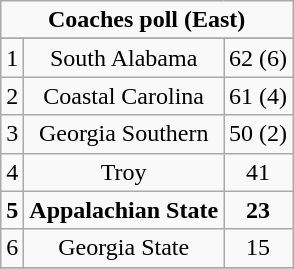<table class="wikitable">
<tr align="center">
<td align="center" Colspan="3"><strong>Coaches poll (East)</strong></td>
</tr>
<tr align="center">
</tr>
<tr align="center">
<td>1</td>
<td>South Alabama</td>
<td>62 (6)</td>
</tr>
<tr align="center">
<td>2</td>
<td>Coastal Carolina</td>
<td>61 (4)</td>
</tr>
<tr align="center">
<td>3</td>
<td>Georgia Southern</td>
<td>50 (2)</td>
</tr>
<tr align="center">
<td>4</td>
<td>Troy</td>
<td>41</td>
</tr>
<tr align="center">
<td><strong>5</strong></td>
<td><strong>Appalachian State</strong></td>
<td><strong>23</strong></td>
</tr>
<tr align="center">
<td>6</td>
<td>Georgia State</td>
<td>15</td>
</tr>
<tr align="center">
</tr>
</table>
